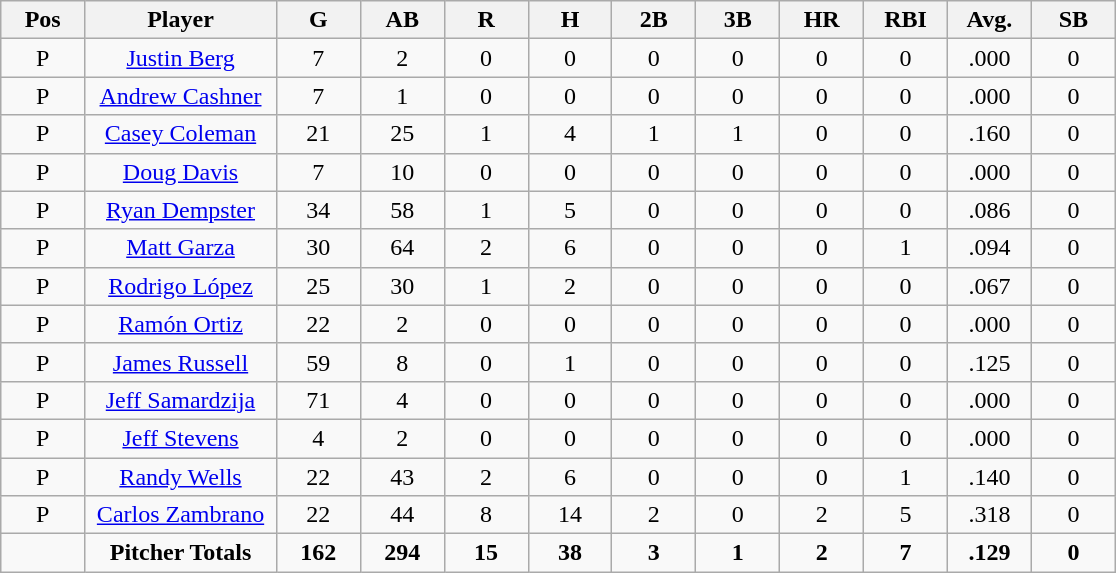<table class="wikitable sortable">
<tr>
<th width="7%">Pos</th>
<th width="16%">Player</th>
<th width="7%">G</th>
<th width="7%">AB</th>
<th width="7%">R</th>
<th width="7%">H</th>
<th width="7%">2B</th>
<th width="7%">3B</th>
<th width="7%">HR</th>
<th width="7%">RBI</th>
<th width="7%">Avg.</th>
<th width="7%">SB</th>
</tr>
<tr align=center>
<td>P</td>
<td><a href='#'>Justin Berg</a></td>
<td>7</td>
<td>2</td>
<td>0</td>
<td>0</td>
<td>0</td>
<td>0</td>
<td>0</td>
<td>0</td>
<td>.000</td>
<td>0</td>
</tr>
<tr align=center>
<td>P</td>
<td><a href='#'>Andrew Cashner</a></td>
<td>7</td>
<td>1</td>
<td>0</td>
<td>0</td>
<td>0</td>
<td>0</td>
<td>0</td>
<td>0</td>
<td>.000</td>
<td>0</td>
</tr>
<tr align=center>
<td>P</td>
<td><a href='#'>Casey Coleman</a></td>
<td>21</td>
<td>25</td>
<td>1</td>
<td>4</td>
<td>1</td>
<td>1</td>
<td>0</td>
<td>0</td>
<td>.160</td>
<td>0</td>
</tr>
<tr align=center>
<td>P</td>
<td><a href='#'>Doug Davis</a></td>
<td>7</td>
<td>10</td>
<td>0</td>
<td>0</td>
<td>0</td>
<td>0</td>
<td>0</td>
<td>0</td>
<td>.000</td>
<td>0</td>
</tr>
<tr align=center>
<td>P</td>
<td><a href='#'>Ryan Dempster</a></td>
<td>34</td>
<td>58</td>
<td>1</td>
<td>5</td>
<td>0</td>
<td>0</td>
<td>0</td>
<td>0</td>
<td>.086</td>
<td>0</td>
</tr>
<tr align=center>
<td>P</td>
<td><a href='#'>Matt Garza</a></td>
<td>30</td>
<td>64</td>
<td>2</td>
<td>6</td>
<td>0</td>
<td>0</td>
<td>0</td>
<td>1</td>
<td>.094</td>
<td>0</td>
</tr>
<tr align=center>
<td>P</td>
<td><a href='#'>Rodrigo López</a></td>
<td>25</td>
<td>30</td>
<td>1</td>
<td>2</td>
<td>0</td>
<td>0</td>
<td>0</td>
<td>0</td>
<td>.067</td>
<td>0</td>
</tr>
<tr align=center>
<td>P</td>
<td><a href='#'>Ramón Ortiz</a></td>
<td>22</td>
<td>2</td>
<td>0</td>
<td>0</td>
<td>0</td>
<td>0</td>
<td>0</td>
<td>0</td>
<td>.000</td>
<td>0</td>
</tr>
<tr align=center>
<td>P</td>
<td><a href='#'>James Russell</a></td>
<td>59</td>
<td>8</td>
<td>0</td>
<td>1</td>
<td>0</td>
<td>0</td>
<td>0</td>
<td>0</td>
<td>.125</td>
<td>0</td>
</tr>
<tr align=center>
<td>P</td>
<td><a href='#'>Jeff Samardzija</a></td>
<td>71</td>
<td>4</td>
<td>0</td>
<td>0</td>
<td>0</td>
<td>0</td>
<td>0</td>
<td>0</td>
<td>.000</td>
<td>0</td>
</tr>
<tr align=center>
<td>P</td>
<td><a href='#'>Jeff Stevens</a></td>
<td>4</td>
<td>2</td>
<td>0</td>
<td>0</td>
<td>0</td>
<td>0</td>
<td>0</td>
<td>0</td>
<td>.000</td>
<td>0</td>
</tr>
<tr align=center>
<td>P</td>
<td><a href='#'>Randy Wells</a></td>
<td>22</td>
<td>43</td>
<td>2</td>
<td>6</td>
<td>0</td>
<td>0</td>
<td>0</td>
<td>1</td>
<td>.140</td>
<td>0</td>
</tr>
<tr align=center>
<td>P</td>
<td><a href='#'>Carlos Zambrano</a></td>
<td>22</td>
<td>44</td>
<td>8</td>
<td>14</td>
<td>2</td>
<td>0</td>
<td>2</td>
<td>5</td>
<td>.318</td>
<td>0</td>
</tr>
<tr align=center>
<td></td>
<td><strong>Pitcher Totals</strong></td>
<td><strong>162</strong></td>
<td><strong>294</strong></td>
<td><strong>15</strong></td>
<td><strong>38</strong></td>
<td><strong>3</strong></td>
<td><strong>1</strong></td>
<td><strong>2</strong></td>
<td><strong>7</strong></td>
<td><strong>.129</strong></td>
<td><strong>0</strong></td>
</tr>
</table>
